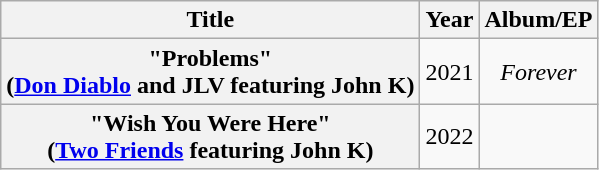<table class="wikitable plainrowheaders" style="text-align:center;">
<tr>
<th scope="col">Title</th>
<th scope="col">Year</th>
<th scope="col">Album/EP</th>
</tr>
<tr>
<th scope="row">"Problems" <br><span>(<a href='#'>Don Diablo</a> and JLV featuring John K)</span></th>
<td>2021</td>
<td><em>Forever</em></td>
</tr>
<tr>
<th scope="row">"Wish You Were Here" <br><span>(<a href='#'>Two Friends</a> featuring John K)</span></th>
<td>2022</td>
<td></td>
</tr>
</table>
